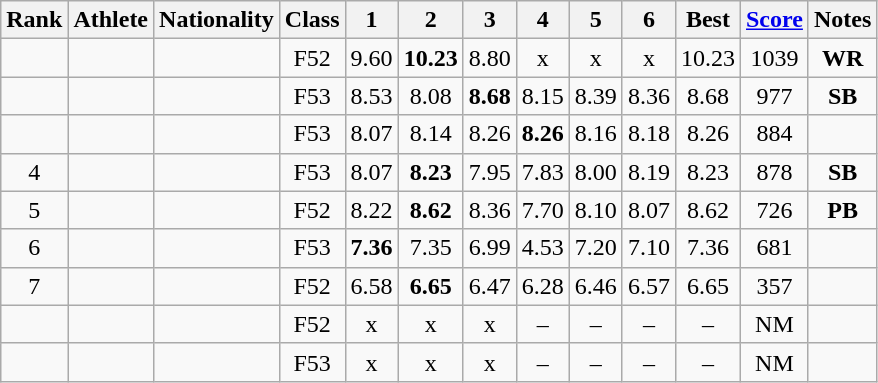<table class="wikitable sortable" style="text-align:center">
<tr>
<th>Rank</th>
<th>Athlete</th>
<th>Nationality</th>
<th>Class</th>
<th>1</th>
<th>2</th>
<th>3</th>
<th>4</th>
<th>5</th>
<th>6</th>
<th>Best</th>
<th><a href='#'>Score</a></th>
<th>Notes</th>
</tr>
<tr>
<td></td>
<td align=left></td>
<td align="left"></td>
<td>F52</td>
<td>9.60</td>
<td><strong>10.23</strong></td>
<td>8.80</td>
<td>x</td>
<td>x</td>
<td>x</td>
<td>10.23</td>
<td>1039</td>
<td><strong>WR</strong></td>
</tr>
<tr>
<td></td>
<td align=left></td>
<td align="left"></td>
<td>F53</td>
<td>8.53</td>
<td>8.08</td>
<td><strong>8.68</strong></td>
<td>8.15</td>
<td>8.39</td>
<td>8.36</td>
<td>8.68</td>
<td>977</td>
<td><strong>SB</strong></td>
</tr>
<tr>
<td></td>
<td align=left></td>
<td align="left"></td>
<td>F53</td>
<td>8.07</td>
<td>8.14</td>
<td>8.26</td>
<td><strong>8.26</strong></td>
<td>8.16</td>
<td>8.18</td>
<td>8.26</td>
<td>884</td>
<td></td>
</tr>
<tr>
<td>4</td>
<td align=left></td>
<td align="left"></td>
<td>F53</td>
<td>8.07</td>
<td><strong>8.23</strong></td>
<td>7.95</td>
<td>7.83</td>
<td>8.00</td>
<td>8.19</td>
<td>8.23</td>
<td>878</td>
<td><strong>SB</strong></td>
</tr>
<tr>
<td>5</td>
<td align=left></td>
<td align="left"></td>
<td>F52</td>
<td>8.22</td>
<td><strong>8.62</strong></td>
<td>8.36</td>
<td>7.70</td>
<td>8.10</td>
<td>8.07</td>
<td>8.62</td>
<td>726</td>
<td><strong>PB</strong></td>
</tr>
<tr>
<td>6</td>
<td align=left></td>
<td align="left"></td>
<td>F53</td>
<td><strong>7.36</strong></td>
<td>7.35</td>
<td>6.99</td>
<td>4.53</td>
<td>7.20</td>
<td>7.10</td>
<td>7.36</td>
<td>681</td>
<td></td>
</tr>
<tr>
<td>7</td>
<td align=left></td>
<td align="left"></td>
<td>F52</td>
<td>6.58</td>
<td><strong>6.65</strong></td>
<td>6.47</td>
<td>6.28</td>
<td>6.46</td>
<td>6.57</td>
<td>6.65</td>
<td>357</td>
<td></td>
</tr>
<tr>
<td></td>
<td align=left></td>
<td align="left"></td>
<td>F52</td>
<td>x</td>
<td>x</td>
<td>x</td>
<td>–</td>
<td>–</td>
<td>–</td>
<td>–</td>
<td>NM</td>
<td></td>
</tr>
<tr>
<td></td>
<td align=left></td>
<td align="left"></td>
<td>F53</td>
<td>x</td>
<td>x</td>
<td>x</td>
<td>–</td>
<td>–</td>
<td>–</td>
<td>–</td>
<td>NM</td>
<td></td>
</tr>
</table>
